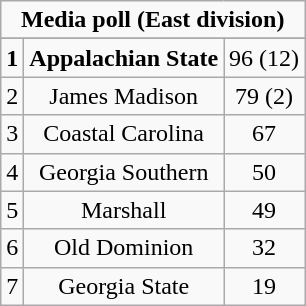<table class="wikitable" style="display: inline-table;">
<tr>
<td align="center" Colspan="3"><strong>Media poll (East division)</strong></td>
</tr>
<tr align="center">
</tr>
<tr align="center">
<td><strong>1</strong></td>
<td><strong>Appalachian State</strong></td>
<td>96 (12)</td>
</tr>
<tr align="center">
<td>2</td>
<td>James Madison</td>
<td>79 (2)</td>
</tr>
<tr align="center">
<td>3</td>
<td>Coastal Carolina</td>
<td>67</td>
</tr>
<tr align="center">
<td>4</td>
<td>Georgia Southern</td>
<td>50</td>
</tr>
<tr align="center">
<td>5</td>
<td>Marshall</td>
<td>49</td>
</tr>
<tr align="center">
<td>6</td>
<td>Old Dominion</td>
<td>32</td>
</tr>
<tr align="center">
<td>7</td>
<td>Georgia State</td>
<td>19</td>
</tr>
</table>
